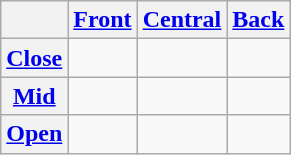<table class=wikitable style=text-align:center>
<tr>
<th></th>
<th><a href='#'>Front</a></th>
<th><a href='#'>Central</a></th>
<th><a href='#'>Back</a></th>
</tr>
<tr>
<th><a href='#'>Close</a></th>
<td></td>
<td></td>
<td></td>
</tr>
<tr>
<th><a href='#'>Mid</a></th>
<td></td>
<td></td>
<td></td>
</tr>
<tr>
<th><a href='#'>Open</a></th>
<td></td>
<td></td>
<td></td>
</tr>
</table>
